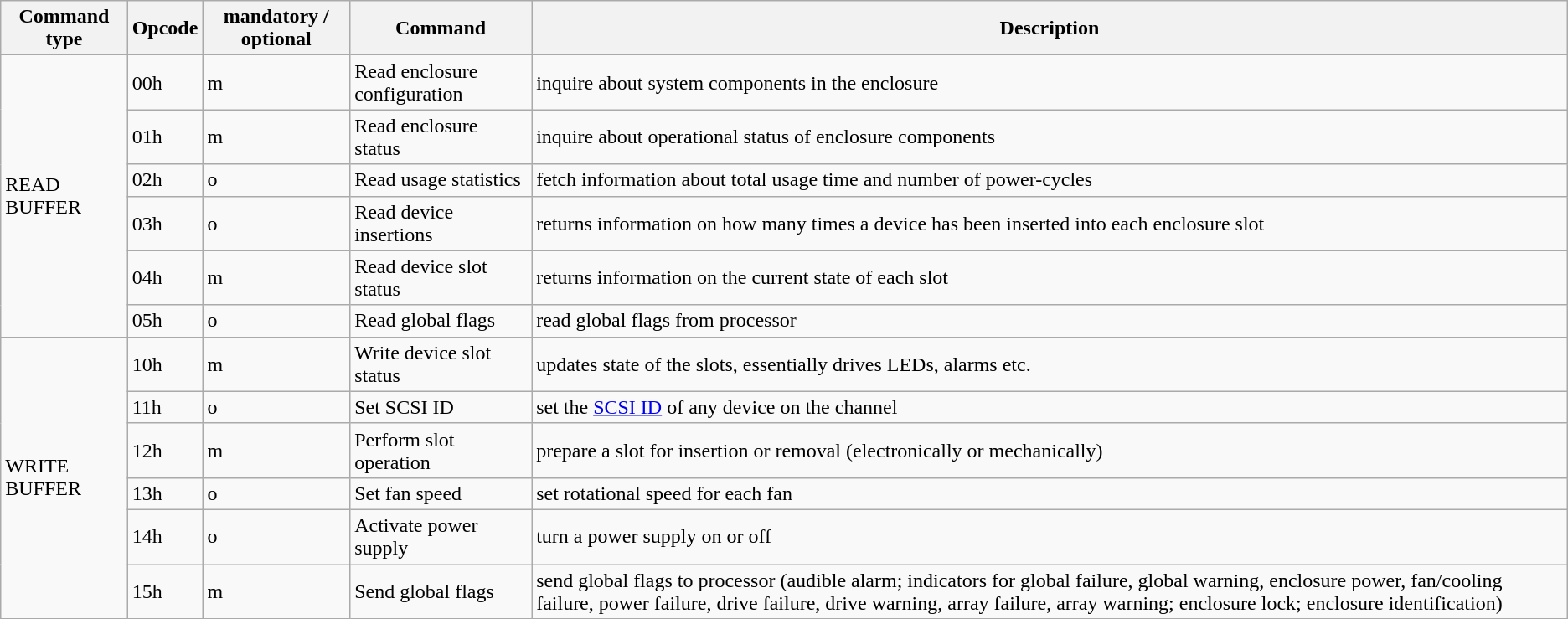<table class="wikitable">
<tr>
<th>Command type</th>
<th>Opcode</th>
<th>mandatory / optional</th>
<th>Command</th>
<th>Description</th>
</tr>
<tr>
<td rowspan=6>READ BUFFER</td>
<td>00h</td>
<td>m</td>
<td>Read enclosure configuration</td>
<td>inquire about system components in the enclosure</td>
</tr>
<tr>
<td>01h</td>
<td>m</td>
<td>Read enclosure status</td>
<td>inquire about operational status of enclosure components</td>
</tr>
<tr>
<td>02h</td>
<td>o</td>
<td>Read usage statistics</td>
<td>fetch information about total usage time and number of power-cycles</td>
</tr>
<tr>
<td>03h</td>
<td>o</td>
<td>Read device insertions</td>
<td>returns information on how many times a device has been inserted into each enclosure slot</td>
</tr>
<tr>
<td>04h</td>
<td>m</td>
<td>Read device slot status</td>
<td>returns information on the current state of each slot</td>
</tr>
<tr>
<td>05h</td>
<td>o</td>
<td>Read global flags</td>
<td>read global flags from processor</td>
</tr>
<tr>
<td rowspan=6>WRITE BUFFER</td>
<td>10h</td>
<td>m</td>
<td>Write device slot status</td>
<td>updates state of the slots, essentially drives LEDs, alarms etc.</td>
</tr>
<tr>
<td>11h</td>
<td>o</td>
<td>Set SCSI ID</td>
<td>set the <a href='#'>SCSI ID</a> of any device on the channel</td>
</tr>
<tr>
<td>12h</td>
<td>m</td>
<td>Perform slot operation</td>
<td>prepare a slot for insertion or removal (electronically or mechanically)</td>
</tr>
<tr>
<td>13h</td>
<td>o</td>
<td>Set fan speed</td>
<td>set rotational speed for each fan</td>
</tr>
<tr>
<td>14h</td>
<td>o</td>
<td>Activate power supply</td>
<td>turn a power supply on or off</td>
</tr>
<tr>
<td>15h</td>
<td>m</td>
<td>Send global flags</td>
<td>send global flags to processor (audible alarm; indicators for global failure, global warning, enclosure power, fan/cooling failure, power failure, drive failure, drive warning, array failure, array warning; enclosure lock; enclosure identification)</td>
</tr>
</table>
